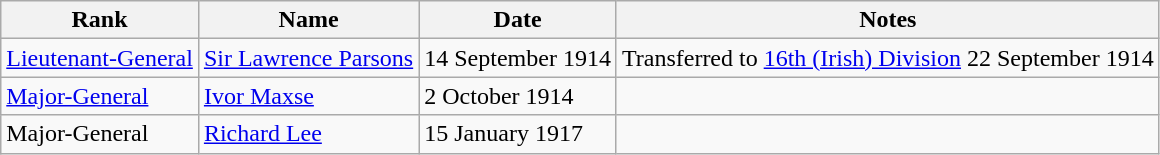<table class="wikitable">
<tr>
<th style="#ffffff;">Rank</th>
<th style="#ffffff;">Name</th>
<th style="#ffffff;">Date</th>
<th style="#ffffff;">Notes</th>
</tr>
<tr>
<td><a href='#'>Lieutenant-General</a></td>
<td><a href='#'>Sir Lawrence Parsons</a></td>
<td>14 September 1914</td>
<td>Transferred to <a href='#'>16th (Irish) Division</a> 22 September 1914</td>
</tr>
<tr>
<td><a href='#'>Major-General</a></td>
<td><a href='#'>Ivor Maxse</a></td>
<td>2 October 1914</td>
<td></td>
</tr>
<tr>
<td>Major-General</td>
<td><a href='#'>Richard Lee</a></td>
<td>15 January 1917</td>
<td></td>
</tr>
</table>
